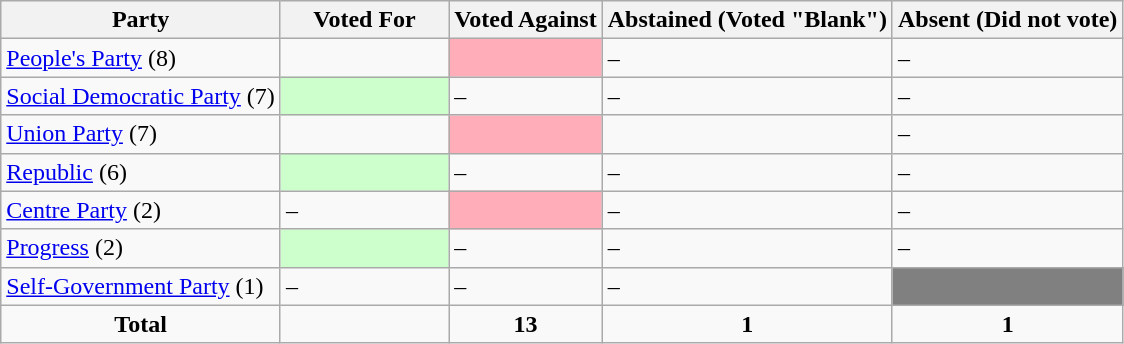<table class="wikitable">
<tr>
<th>Party</th>
<th style="width:15%;">Voted For</th>
<th>Voted Against</th>
<th>Abstained (Voted "Blank")</th>
<th>Absent (Did not vote)</th>
</tr>
<tr>
<td> <a href='#'>People's Party</a> (8)</td>
<td></td>
<td style="background-color:#FFAEB9;"></td>
<td>–</td>
<td>–</td>
</tr>
<tr>
<td> <a href='#'>Social Democratic Party</a> (7)</td>
<td style="background-color:#CCFFCC;"></td>
<td>–</td>
<td>–</td>
<td>–</td>
</tr>
<tr>
<td> <a href='#'>Union Party</a> (7)</td>
<td></td>
<td style="background-color:#FFAEB9;"></td>
<td></td>
<td>–</td>
</tr>
<tr>
<td> <a href='#'>Republic</a> (6)</td>
<td style="background-color:#CCFFCC;"></td>
<td>–</td>
<td>–</td>
<td>–</td>
</tr>
<tr>
<td> <a href='#'>Centre Party</a> (2)</td>
<td>–</td>
<td style="background-color:#FFAEB9;"></td>
<td>–</td>
<td>–</td>
</tr>
<tr>
<td> <a href='#'>Progress</a> (2)</td>
<td style="background-color:#CCFFCC;"></td>
<td>–</td>
<td>–</td>
<td>–</td>
</tr>
<tr>
<td> <a href='#'>Self-Government Party</a> (1)</td>
<td>–</td>
<td>–</td>
<td>–</td>
<td style="background-color:#808080;"></td>
</tr>
<tr>
<td style="text-align:center;"><strong>Total</strong></td>
<td></td>
<td style="text-align:center;"><strong>13</strong></td>
<td style="text-align:center;"><strong>1</strong></td>
<td style="text-align:center;"><strong>1</strong></td>
</tr>
</table>
